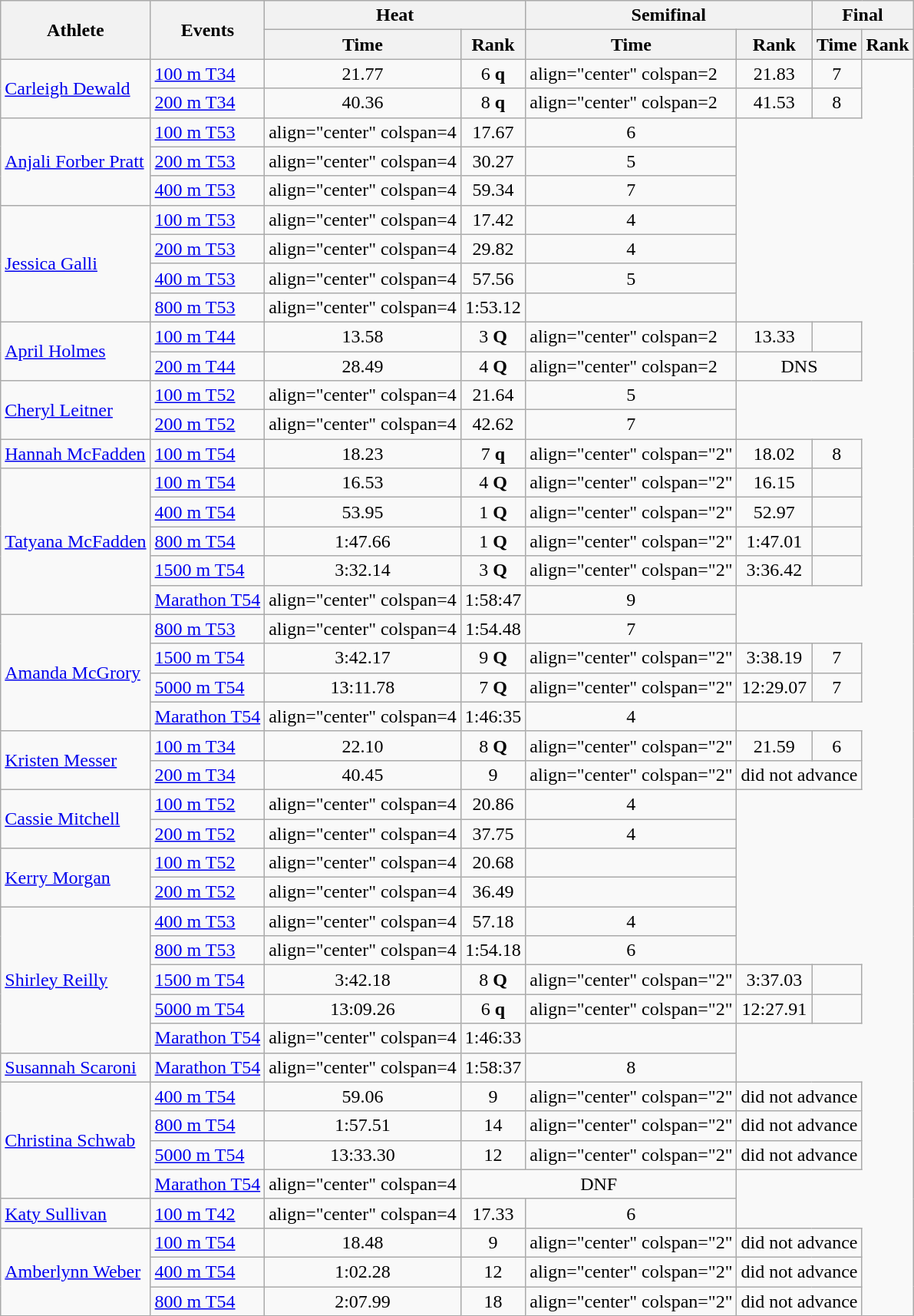<table class=wikitable>
<tr>
<th rowspan="2">Athlete</th>
<th rowspan="2">Events</th>
<th colspan="2">Heat</th>
<th colspan="2">Semifinal</th>
<th colspan="2">Final</th>
</tr>
<tr>
<th>Time</th>
<th>Rank</th>
<th>Time</th>
<th>Rank</th>
<th>Time</th>
<th>Rank</th>
</tr>
<tr>
<td rowspan=2><a href='#'>Carleigh Dewald</a></td>
<td><a href='#'>100 m T34</a></td>
<td style="text-align:center;">21.77</td>
<td style="text-align:center;">6 <strong>q</strong></td>
<td>align="center" colspan=2 </td>
<td style="text-align:center;">21.83</td>
<td style="text-align:center;">7</td>
</tr>
<tr>
<td><a href='#'>200 m T34</a></td>
<td style="text-align:center;">40.36</td>
<td style="text-align:center;">8 <strong>q</strong></td>
<td>align="center" colspan=2 </td>
<td style="text-align:center;">41.53</td>
<td style="text-align:center;">8</td>
</tr>
<tr>
<td rowspan=3><a href='#'>Anjali Forber Pratt</a></td>
<td><a href='#'>100 m T53</a></td>
<td>align="center" colspan=4 </td>
<td style="text-align:center;">17.67</td>
<td style="text-align:center;">6</td>
</tr>
<tr>
<td><a href='#'>200 m T53</a></td>
<td>align="center" colspan=4 </td>
<td style="text-align:center;">30.27</td>
<td style="text-align:center;">5</td>
</tr>
<tr>
<td><a href='#'>400 m T53</a></td>
<td>align="center" colspan=4 </td>
<td style="text-align:center;">59.34</td>
<td style="text-align:center;">7</td>
</tr>
<tr>
<td rowspan=4><a href='#'>Jessica Galli</a></td>
<td><a href='#'>100 m T53</a></td>
<td>align="center" colspan=4 </td>
<td style="text-align:center;">17.42</td>
<td style="text-align:center;">4</td>
</tr>
<tr>
<td><a href='#'>200 m T53</a></td>
<td>align="center" colspan=4 </td>
<td style="text-align:center;">29.82</td>
<td style="text-align:center;">4</td>
</tr>
<tr>
<td><a href='#'>400 m T53</a></td>
<td>align="center" colspan=4 </td>
<td style="text-align:center;">57.56</td>
<td style="text-align:center;">5</td>
</tr>
<tr>
<td><a href='#'>800 m T53</a></td>
<td>align="center" colspan=4 </td>
<td style="text-align:center;">1:53.12</td>
<td style="text-align:center;"></td>
</tr>
<tr>
<td rowspan=2><a href='#'>April Holmes</a></td>
<td><a href='#'>100 m T44</a></td>
<td style="text-align:center;">13.58</td>
<td style="text-align:center;">3 <strong>Q</strong></td>
<td>align="center" colspan=2 </td>
<td style="text-align:center;">13.33</td>
<td style="text-align:center;"></td>
</tr>
<tr>
<td><a href='#'>200 m T44</a></td>
<td style="text-align:center;">28.49</td>
<td style="text-align:center;">4 <strong>Q</strong></td>
<td>align="center" colspan=2 </td>
<td style="text-align:center;" colspan="2">DNS</td>
</tr>
<tr>
<td rowspan=2><a href='#'>Cheryl Leitner</a></td>
<td><a href='#'>100 m T52</a></td>
<td>align="center" colspan=4 </td>
<td style="text-align:center;">21.64</td>
<td style="text-align:center;">5</td>
</tr>
<tr>
<td><a href='#'>200 m T52</a></td>
<td>align="center" colspan=4 </td>
<td style="text-align:center;">42.62</td>
<td style="text-align:center;">7</td>
</tr>
<tr>
<td><a href='#'>Hannah McFadden</a></td>
<td><a href='#'>100 m T54</a></td>
<td style="text-align:center;">18.23</td>
<td style="text-align:center;">7 <strong>q</strong></td>
<td>align="center" colspan="2" </td>
<td style="text-align:center;">18.02</td>
<td style="text-align:center;">8</td>
</tr>
<tr>
<td rowspan=5><a href='#'>Tatyana McFadden</a></td>
<td><a href='#'>100 m T54</a></td>
<td style="text-align:center;">16.53</td>
<td style="text-align:center;">4 <strong>Q</strong></td>
<td>align="center" colspan="2" </td>
<td style="text-align:center;">16.15</td>
<td style="text-align:center;"></td>
</tr>
<tr>
<td><a href='#'>400 m T54</a></td>
<td style="text-align:center;">53.95</td>
<td style="text-align:center;">1 <strong>Q</strong></td>
<td>align="center" colspan="2" </td>
<td style="text-align:center;">52.97</td>
<td style="text-align:center;"></td>
</tr>
<tr>
<td><a href='#'>800 m T54</a></td>
<td style="text-align:center;">1:47.66</td>
<td style="text-align:center;">1 <strong>Q</strong></td>
<td>align="center" colspan="2" </td>
<td style="text-align:center;">1:47.01</td>
<td style="text-align:center;"></td>
</tr>
<tr>
<td><a href='#'>1500 m T54</a></td>
<td style="text-align:center;">3:32.14</td>
<td style="text-align:center;">3 <strong>Q</strong></td>
<td>align="center" colspan="2" </td>
<td style="text-align:center;">3:36.42</td>
<td style="text-align:center;"></td>
</tr>
<tr>
<td><a href='#'>Marathon T54</a></td>
<td>align="center" colspan=4 </td>
<td style="text-align:center;">1:58:47</td>
<td style="text-align:center;">9</td>
</tr>
<tr>
<td rowspan=4><a href='#'>Amanda McGrory</a></td>
<td><a href='#'>800 m T53</a></td>
<td>align="center" colspan=4 </td>
<td style="text-align:center;">1:54.48</td>
<td style="text-align:center;">7</td>
</tr>
<tr>
<td><a href='#'>1500 m T54</a></td>
<td style="text-align:center;">3:42.17</td>
<td style="text-align:center;">9 <strong>Q</strong></td>
<td>align="center" colspan="2" </td>
<td style="text-align:center;">3:38.19</td>
<td style="text-align:center;">7</td>
</tr>
<tr>
<td><a href='#'>5000 m T54</a></td>
<td style="text-align:center;">13:11.78</td>
<td style="text-align:center;">7 <strong>Q</strong></td>
<td>align="center" colspan="2" </td>
<td style="text-align:center;">12:29.07</td>
<td style="text-align:center;">7</td>
</tr>
<tr>
<td><a href='#'>Marathon T54</a></td>
<td>align="center" colspan=4 </td>
<td style="text-align:center;">1:46:35</td>
<td style="text-align:center;">4</td>
</tr>
<tr>
<td rowspan=2><a href='#'>Kristen Messer</a></td>
<td><a href='#'>100 m T34</a></td>
<td style="text-align:center;">22.10</td>
<td style="text-align:center;">8 <strong>Q</strong></td>
<td>align="center" colspan="2" </td>
<td style="text-align:center;">21.59</td>
<td style="text-align:center;">6</td>
</tr>
<tr>
<td><a href='#'>200 m T34</a></td>
<td style="text-align:center;">40.45</td>
<td style="text-align:center;">9</td>
<td>align="center" colspan="2" </td>
<td style="text-align:center;" colspan="2">did not advance</td>
</tr>
<tr>
<td rowspan=2><a href='#'>Cassie Mitchell</a></td>
<td><a href='#'>100 m T52</a></td>
<td>align="center" colspan=4 </td>
<td style="text-align:center;">20.86</td>
<td style="text-align:center;">4</td>
</tr>
<tr>
<td><a href='#'>200 m T52</a></td>
<td>align="center" colspan=4 </td>
<td style="text-align:center;">37.75</td>
<td style="text-align:center;">4</td>
</tr>
<tr>
<td rowspan=2><a href='#'>Kerry Morgan</a></td>
<td><a href='#'>100 m T52</a></td>
<td>align="center" colspan=4 </td>
<td style="text-align:center;">20.68</td>
<td style="text-align:center;"></td>
</tr>
<tr>
<td><a href='#'>200 m T52</a></td>
<td>align="center" colspan=4 </td>
<td style="text-align:center;">36.49</td>
<td style="text-align:center;"></td>
</tr>
<tr>
<td rowspan=5><a href='#'>Shirley Reilly</a></td>
<td><a href='#'>400 m T53</a></td>
<td>align="center" colspan=4 </td>
<td style="text-align:center;">57.18</td>
<td style="text-align:center;">4</td>
</tr>
<tr>
<td><a href='#'>800 m T53</a></td>
<td>align="center" colspan=4 </td>
<td style="text-align:center;">1:54.18</td>
<td style="text-align:center;">6</td>
</tr>
<tr>
<td><a href='#'>1500 m T54</a></td>
<td style="text-align:center;">3:42.18</td>
<td style="text-align:center;">8 <strong>Q</strong></td>
<td>align="center" colspan="2" </td>
<td style="text-align:center;">3:37.03</td>
<td style="text-align:center;"></td>
</tr>
<tr>
<td><a href='#'>5000 m T54</a></td>
<td style="text-align:center;">13:09.26</td>
<td style="text-align:center;">6 <strong>q</strong></td>
<td>align="center" colspan="2" </td>
<td style="text-align:center;">12:27.91</td>
<td style="text-align:center;"></td>
</tr>
<tr>
<td><a href='#'>Marathon T54</a></td>
<td>align="center" colspan=4 </td>
<td style="text-align:center;">1:46:33</td>
<td style="text-align:center;"></td>
</tr>
<tr>
<td><a href='#'>Susannah Scaroni</a></td>
<td><a href='#'>Marathon T54</a></td>
<td>align="center" colspan=4 </td>
<td style="text-align:center;">1:58:37</td>
<td style="text-align:center;">8</td>
</tr>
<tr>
<td rowspan=4><a href='#'>Christina Schwab</a></td>
<td><a href='#'>400 m T54</a></td>
<td style="text-align:center;">59.06</td>
<td style="text-align:center;">9</td>
<td>align="center" colspan="2" </td>
<td style="text-align:center;" colspan="2">did not advance</td>
</tr>
<tr>
<td><a href='#'>800 m T54</a></td>
<td style="text-align:center;">1:57.51</td>
<td style="text-align:center;">14</td>
<td>align="center" colspan="2" </td>
<td style="text-align:center;" colspan="2">did not advance</td>
</tr>
<tr>
<td><a href='#'>5000 m T54</a></td>
<td style="text-align:center;">13:33.30</td>
<td style="text-align:center;">12</td>
<td>align="center" colspan="2" </td>
<td style="text-align:center;" colspan="2">did not advance</td>
</tr>
<tr>
<td><a href='#'>Marathon T54</a></td>
<td>align="center" colspan=4 </td>
<td style="text-align:center;" colspan="2">DNF</td>
</tr>
<tr>
<td><a href='#'>Katy Sullivan</a></td>
<td><a href='#'>100 m T42</a></td>
<td>align="center" colspan=4 </td>
<td style="text-align:center;">17.33</td>
<td style="text-align:center;">6</td>
</tr>
<tr>
<td rowspan=3><a href='#'>Amberlynn Weber</a></td>
<td><a href='#'>100 m T54</a></td>
<td style="text-align:center;">18.48</td>
<td style="text-align:center;">9</td>
<td>align="center" colspan="2" </td>
<td style="text-align:center;" colspan="2">did not advance</td>
</tr>
<tr>
<td><a href='#'>400 m T54</a></td>
<td style="text-align:center;">1:02.28</td>
<td style="text-align:center;">12</td>
<td>align="center" colspan="2" </td>
<td style="text-align:center;" colspan="2">did not advance</td>
</tr>
<tr>
<td><a href='#'>800 m T54</a></td>
<td style="text-align:center;">2:07.99</td>
<td style="text-align:center;">18</td>
<td>align="center" colspan="2" </td>
<td style="text-align:center;" colspan="2">did not advance</td>
</tr>
</table>
